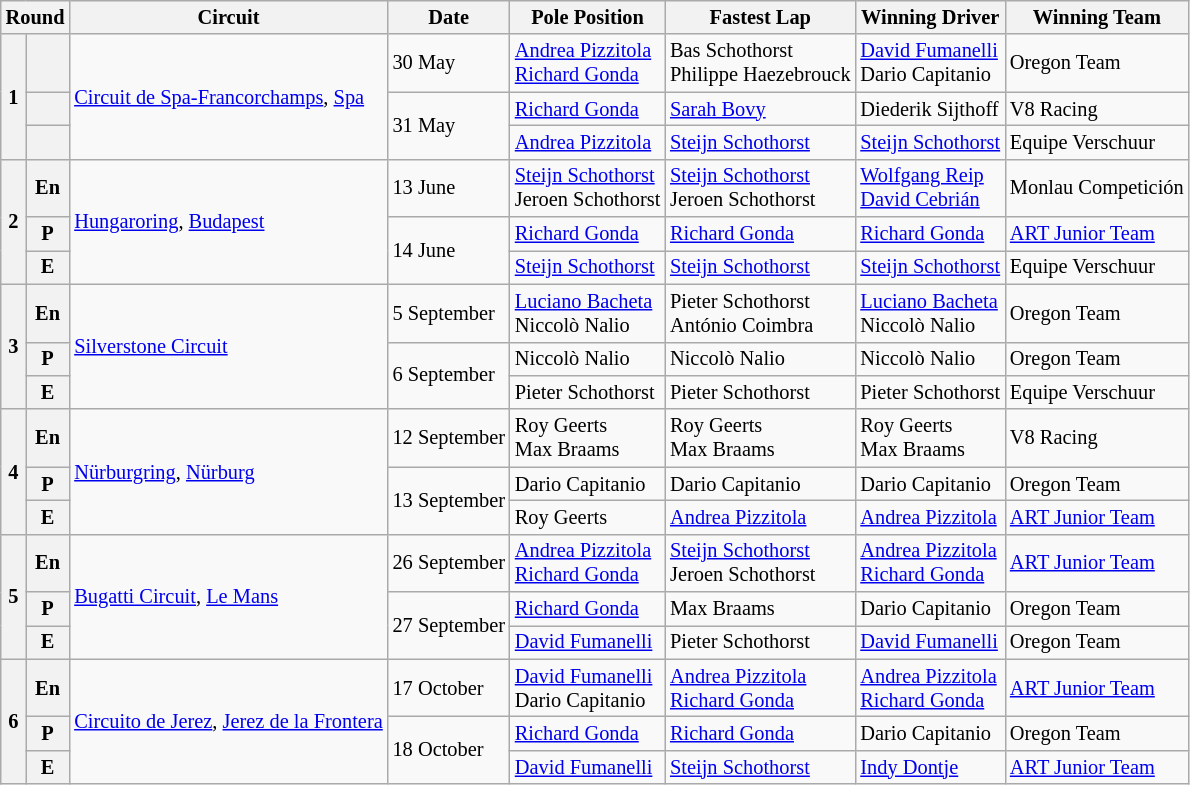<table class="wikitable" style="font-size: 85%">
<tr>
<th colspan=2>Round</th>
<th>Circuit</th>
<th>Date</th>
<th>Pole Position</th>
<th>Fastest Lap</th>
<th>Winning Driver</th>
<th>Winning Team</th>
</tr>
<tr>
<th rowspan=3>1</th>
<th></th>
<td rowspan=3> <a href='#'>Circuit de Spa-Francorchamps</a>, <a href='#'>Spa</a></td>
<td>30 May</td>
<td> <a href='#'>Andrea Pizzitola</a><br> <a href='#'>Richard Gonda</a></td>
<td> Bas Schothorst<br> Philippe Haezebrouck</td>
<td> <a href='#'>David Fumanelli</a><br> Dario Capitanio</td>
<td> Oregon Team</td>
</tr>
<tr>
<th></th>
<td rowspan=2>31 May</td>
<td> <a href='#'>Richard Gonda</a></td>
<td> <a href='#'>Sarah Bovy</a></td>
<td> Diederik Sijthoff</td>
<td> V8 Racing</td>
</tr>
<tr>
<th></th>
<td> <a href='#'>Andrea Pizzitola</a></td>
<td> <a href='#'>Steijn Schothorst</a></td>
<td> <a href='#'>Steijn Schothorst</a></td>
<td> Equipe Verschuur</td>
</tr>
<tr>
<th rowspan=3>2</th>
<th>En</th>
<td rowspan=3> <a href='#'>Hungaroring</a>, <a href='#'>Budapest</a></td>
<td>13 June</td>
<td> <a href='#'>Steijn Schothorst</a><br> Jeroen Schothorst</td>
<td> <a href='#'>Steijn Schothorst</a><br> Jeroen Schothorst</td>
<td> <a href='#'>Wolfgang Reip</a><br> <a href='#'>David Cebrián</a></td>
<td> Monlau Competición</td>
</tr>
<tr>
<th>P</th>
<td rowspan=2>14 June</td>
<td> <a href='#'>Richard Gonda</a></td>
<td> <a href='#'>Richard Gonda</a></td>
<td> <a href='#'>Richard Gonda</a></td>
<td> <a href='#'>ART Junior Team</a></td>
</tr>
<tr>
<th>E</th>
<td> <a href='#'>Steijn Schothorst</a></td>
<td> <a href='#'>Steijn Schothorst</a></td>
<td> <a href='#'>Steijn Schothorst</a></td>
<td> Equipe Verschuur</td>
</tr>
<tr>
<th rowspan=3>3</th>
<th>En</th>
<td rowspan=3> <a href='#'>Silverstone Circuit</a></td>
<td>5 September</td>
<td> <a href='#'>Luciano Bacheta</a><br> Niccolò Nalio</td>
<td> Pieter Schothorst<br> António Coimbra</td>
<td> <a href='#'>Luciano Bacheta</a><br> Niccolò Nalio</td>
<td> Oregon Team</td>
</tr>
<tr>
<th>P</th>
<td rowspan=2>6 September</td>
<td> Niccolò Nalio</td>
<td> Niccolò Nalio</td>
<td> Niccolò Nalio</td>
<td> Oregon Team</td>
</tr>
<tr>
<th>E</th>
<td> Pieter Schothorst</td>
<td> Pieter Schothorst</td>
<td> Pieter Schothorst</td>
<td> Equipe Verschuur</td>
</tr>
<tr>
<th rowspan=3>4</th>
<th>En</th>
<td rowspan=3> <a href='#'>Nürburgring</a>, <a href='#'>Nürburg</a></td>
<td>12 September</td>
<td> Roy Geerts<br> Max Braams</td>
<td> Roy Geerts<br> Max Braams</td>
<td> Roy Geerts<br> Max Braams</td>
<td> V8 Racing</td>
</tr>
<tr>
<th>P</th>
<td rowspan=2>13 September</td>
<td> Dario Capitanio</td>
<td> Dario Capitanio</td>
<td> Dario Capitanio</td>
<td> Oregon Team</td>
</tr>
<tr>
<th>E</th>
<td> Roy Geerts</td>
<td> <a href='#'>Andrea Pizzitola</a></td>
<td> <a href='#'>Andrea Pizzitola</a></td>
<td> <a href='#'>ART Junior Team</a></td>
</tr>
<tr>
<th rowspan=3>5</th>
<th>En</th>
<td rowspan=3> <a href='#'>Bugatti Circuit</a>, <a href='#'>Le Mans</a></td>
<td>26 September</td>
<td> <a href='#'>Andrea Pizzitola</a><br> <a href='#'>Richard Gonda</a></td>
<td> <a href='#'>Steijn Schothorst</a><br> Jeroen Schothorst</td>
<td> <a href='#'>Andrea Pizzitola</a><br> <a href='#'>Richard Gonda</a></td>
<td> <a href='#'>ART Junior Team</a></td>
</tr>
<tr>
<th>P</th>
<td rowspan=2>27 September</td>
<td> <a href='#'>Richard Gonda</a></td>
<td> Max Braams</td>
<td> Dario Capitanio</td>
<td> Oregon Team</td>
</tr>
<tr>
<th>E</th>
<td> <a href='#'>David Fumanelli</a></td>
<td> Pieter Schothorst</td>
<td> <a href='#'>David Fumanelli</a></td>
<td> Oregon Team</td>
</tr>
<tr>
<th rowspan=3>6</th>
<th>En</th>
<td rowspan=3> <a href='#'>Circuito de Jerez</a>, <a href='#'>Jerez de la Frontera</a></td>
<td>17 October</td>
<td> <a href='#'>David Fumanelli</a><br> Dario Capitanio</td>
<td> <a href='#'>Andrea Pizzitola</a><br> <a href='#'>Richard Gonda</a></td>
<td> <a href='#'>Andrea Pizzitola</a><br> <a href='#'>Richard Gonda</a></td>
<td> <a href='#'>ART Junior Team</a></td>
</tr>
<tr>
<th>P</th>
<td rowspan=2>18 October</td>
<td> <a href='#'>Richard Gonda</a></td>
<td> <a href='#'>Richard Gonda</a></td>
<td> Dario Capitanio</td>
<td> Oregon Team</td>
</tr>
<tr>
<th>E</th>
<td> <a href='#'>David Fumanelli</a></td>
<td> <a href='#'>Steijn Schothorst</a></td>
<td> <a href='#'>Indy Dontje</a></td>
<td> <a href='#'>ART Junior Team</a></td>
</tr>
</table>
